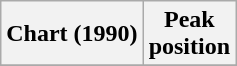<table class="wikitable sortable plainrowheaders" style="text-align:center">
<tr>
<th scope="col">Chart (1990)</th>
<th scope="col">Peak<br>position</th>
</tr>
<tr>
</tr>
</table>
